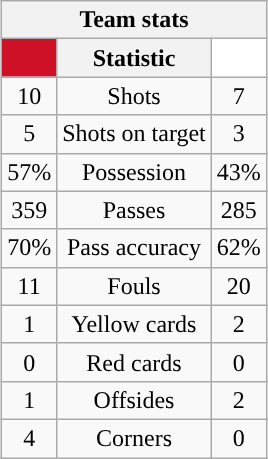<table class="wikitable" style="margin-left: auto; margin-right: auto; border: none; text-align:center;">
<tr>
<th colspan=3>Team stats</th>
</tr>
<tr>
<th style="background: #CE1126; color: #FFFFFF;"> <a href='#'></a></th>
<th>Statistic</th>
<th style="background: #FFFFFF; color: #005293;"> <a href='#'></a></th>
</tr>
<tr>
<td>10</td>
<td>Shots</td>
<td>7</td>
</tr>
<tr>
<td>5</td>
<td>Shots on target</td>
<td>3</td>
</tr>
<tr>
<td>57%</td>
<td>Possession</td>
<td>43%</td>
</tr>
<tr>
<td>359</td>
<td>Passes</td>
<td>285</td>
</tr>
<tr>
<td>70%</td>
<td>Pass accuracy</td>
<td>62%</td>
</tr>
<tr>
<td>11</td>
<td>Fouls</td>
<td>20</td>
</tr>
<tr>
<td>1</td>
<td>Yellow cards</td>
<td>2</td>
</tr>
<tr>
<td>0</td>
<td>Red cards</td>
<td>0</td>
</tr>
<tr>
<td>1</td>
<td>Offsides</td>
<td>2</td>
</tr>
<tr>
<td>4</td>
<td>Corners</td>
<td>0</td>
</tr>
</table>
